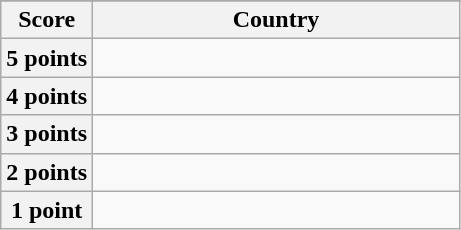<table class="wikitable">
<tr>
</tr>
<tr>
<th scope="col" width="20%">Score</th>
<th scope="col">Country</th>
</tr>
<tr>
<th scope="row">5 points</th>
<td></td>
</tr>
<tr>
<th scope="row">4 points</th>
<td></td>
</tr>
<tr>
<th scope="row">3 points</th>
<td></td>
</tr>
<tr>
<th scope="row">2 points</th>
<td></td>
</tr>
<tr>
<th scope="row">1 point</th>
<td></td>
</tr>
</table>
